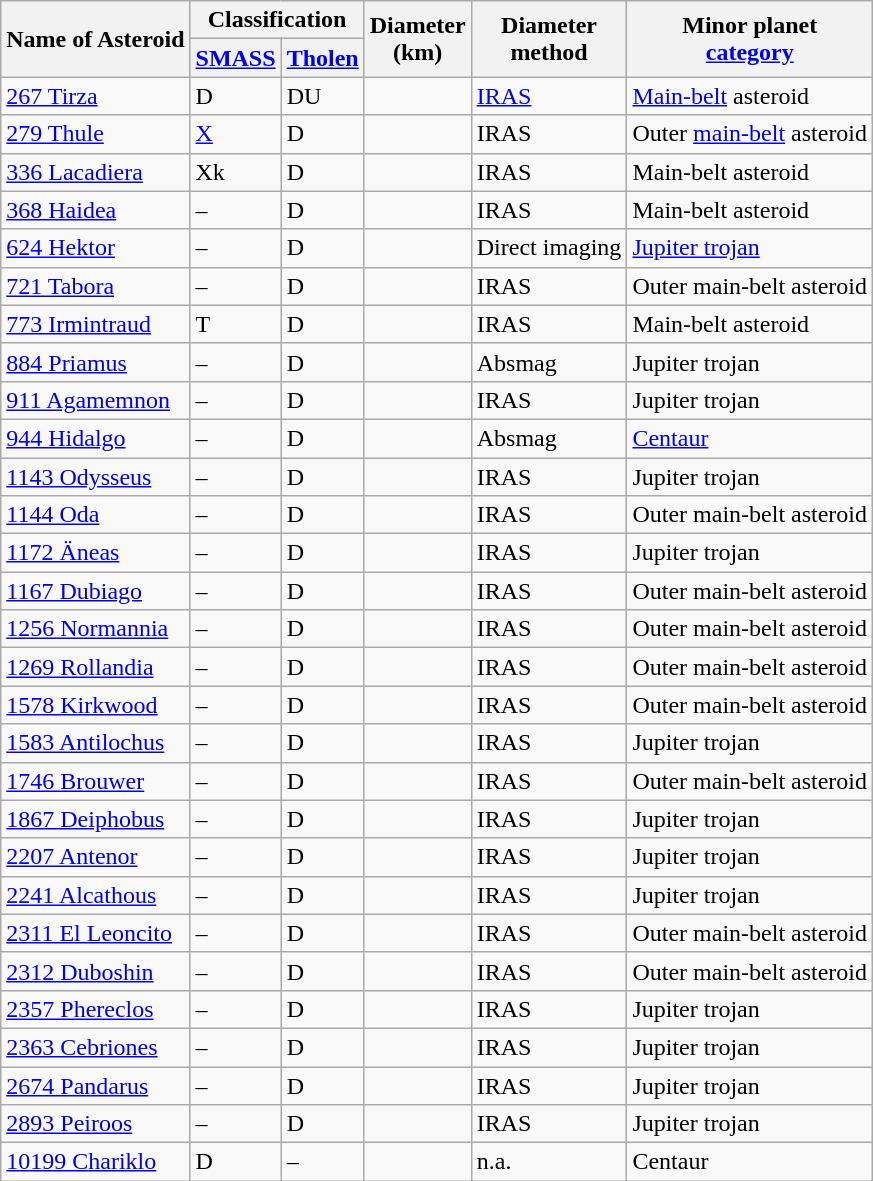<table class="wikitable sortable">
<tr>
<th rowspan=2>Name of Asteroid</th>
<th colspan=2>Classification</th>
<th rowspan=2>Diameter<br>(km)</th>
<th rowspan=2>Diameter<br>method</th>
<th rowspan=2>Minor planet<br><a href='#'>category</a></th>
</tr>
<tr>
<th><a href='#'>SMASS</a></th>
<th><a href='#'>Tholen</a></th>
</tr>
<tr>
<td><a href='#'>267 Tirza</a></td>
<td>D</td>
<td>DU</td>
<td></td>
<td><a href='#'>IRAS</a></td>
<td><a href='#'>Main-belt</a> asteroid</td>
</tr>
<tr>
<td><a href='#'>279 Thule</a></td>
<td><a href='#'>X</a></td>
<td>D</td>
<td></td>
<td>IRAS</td>
<td>Outer <a href='#'>main-belt</a> asteroid</td>
</tr>
<tr>
<td><a href='#'>336 Lacadiera</a></td>
<td>Xk</td>
<td>D</td>
<td></td>
<td>IRAS</td>
<td>Main-belt asteroid</td>
</tr>
<tr>
<td><a href='#'>368 Haidea</a></td>
<td>–</td>
<td>D</td>
<td></td>
<td>IRAS</td>
<td>Main-belt asteroid</td>
</tr>
<tr>
<td><a href='#'>624 Hektor</a></td>
<td>–</td>
<td>D</td>
<td></td>
<td>Direct imaging</td>
<td><a href='#'>Jupiter trojan</a></td>
</tr>
<tr>
<td><a href='#'>721 Tabora</a></td>
<td>–</td>
<td>D</td>
<td></td>
<td>IRAS</td>
<td>Outer main-belt asteroid</td>
</tr>
<tr>
<td><a href='#'>773 Irmintraud</a></td>
<td>T</td>
<td>D</td>
<td></td>
<td>IRAS</td>
<td>Main-belt asteroid</td>
</tr>
<tr>
<td><a href='#'>884 Priamus</a></td>
<td>–</td>
<td>D</td>
<td></td>
<td>Absmag</td>
<td>Jupiter trojan</td>
</tr>
<tr>
<td><a href='#'>911 Agamemnon</a></td>
<td>–</td>
<td>D</td>
<td></td>
<td>IRAS</td>
<td>Jupiter trojan</td>
</tr>
<tr>
<td><a href='#'>944 Hidalgo</a></td>
<td>–</td>
<td>D</td>
<td></td>
<td>Absmag</td>
<td><a href='#'>Centaur</a></td>
</tr>
<tr>
<td><a href='#'>1143 Odysseus</a></td>
<td>–</td>
<td>D</td>
<td></td>
<td>IRAS</td>
<td>Jupiter trojan</td>
</tr>
<tr>
<td><a href='#'>1144 Oda</a></td>
<td>–</td>
<td>D</td>
<td></td>
<td>IRAS</td>
<td>Outer main-belt asteroid</td>
</tr>
<tr>
<td><a href='#'>1172 Äneas</a></td>
<td>–</td>
<td>D</td>
<td></td>
<td>IRAS</td>
<td>Jupiter trojan</td>
</tr>
<tr>
<td><a href='#'>1167 Dubiago</a></td>
<td>–</td>
<td>D</td>
<td></td>
<td>IRAS</td>
<td>Outer main-belt asteroid</td>
</tr>
<tr>
<td><a href='#'>1256 Normannia</a></td>
<td>–</td>
<td>D</td>
<td></td>
<td>IRAS</td>
<td>Outer main-belt asteroid</td>
</tr>
<tr>
<td><a href='#'>1269 Rollandia</a></td>
<td>–</td>
<td>D</td>
<td></td>
<td>IRAS</td>
<td>Outer main-belt asteroid</td>
</tr>
<tr>
<td><a href='#'>1578 Kirkwood</a></td>
<td>–</td>
<td>D</td>
<td></td>
<td>IRAS</td>
<td>Outer main-belt asteroid</td>
</tr>
<tr>
<td><a href='#'>1583 Antilochus</a></td>
<td>–</td>
<td>D</td>
<td></td>
<td>IRAS</td>
<td>Jupiter trojan</td>
</tr>
<tr>
<td><a href='#'>1746 Brouwer</a></td>
<td>–</td>
<td>D</td>
<td></td>
<td>IRAS</td>
<td>Outer main-belt asteroid</td>
</tr>
<tr>
<td><a href='#'>1867 Deiphobus</a></td>
<td>–</td>
<td>D</td>
<td></td>
<td>IRAS</td>
<td>Jupiter trojan</td>
</tr>
<tr>
<td><a href='#'>2207 Antenor</a></td>
<td>–</td>
<td>D</td>
<td></td>
<td>IRAS</td>
<td>Jupiter trojan</td>
</tr>
<tr>
<td><a href='#'>2241 Alcathous</a></td>
<td>–</td>
<td>D</td>
<td></td>
<td>IRAS</td>
<td>Jupiter trojan</td>
</tr>
<tr>
<td><a href='#'>2311 El Leoncito</a></td>
<td>–</td>
<td>D</td>
<td></td>
<td>IRAS</td>
<td>Outer main-belt asteroid</td>
</tr>
<tr>
<td><a href='#'>2312 Duboshin</a></td>
<td>–</td>
<td>D</td>
<td></td>
<td>IRAS</td>
<td>Outer main-belt asteroid</td>
</tr>
<tr>
<td><a href='#'>2357 Phereclos</a></td>
<td>–</td>
<td>D</td>
<td></td>
<td>IRAS</td>
<td>Jupiter trojan</td>
</tr>
<tr>
<td><a href='#'>2363 Cebriones</a></td>
<td>–</td>
<td>D</td>
<td></td>
<td>IRAS</td>
<td>Jupiter trojan</td>
</tr>
<tr>
<td><a href='#'>2674 Pandarus</a></td>
<td>–</td>
<td>D</td>
<td></td>
<td>IRAS</td>
<td>Jupiter trojan</td>
</tr>
<tr>
<td><a href='#'>2893 Peiroos</a></td>
<td>–</td>
<td>D</td>
<td></td>
<td>IRAS</td>
<td>Jupiter trojan</td>
</tr>
<tr>
<td><a href='#'>10199 Chariklo</a></td>
<td>D</td>
<td>–</td>
<td></td>
<td>n.a.</td>
<td>Centaur</td>
</tr>
</table>
